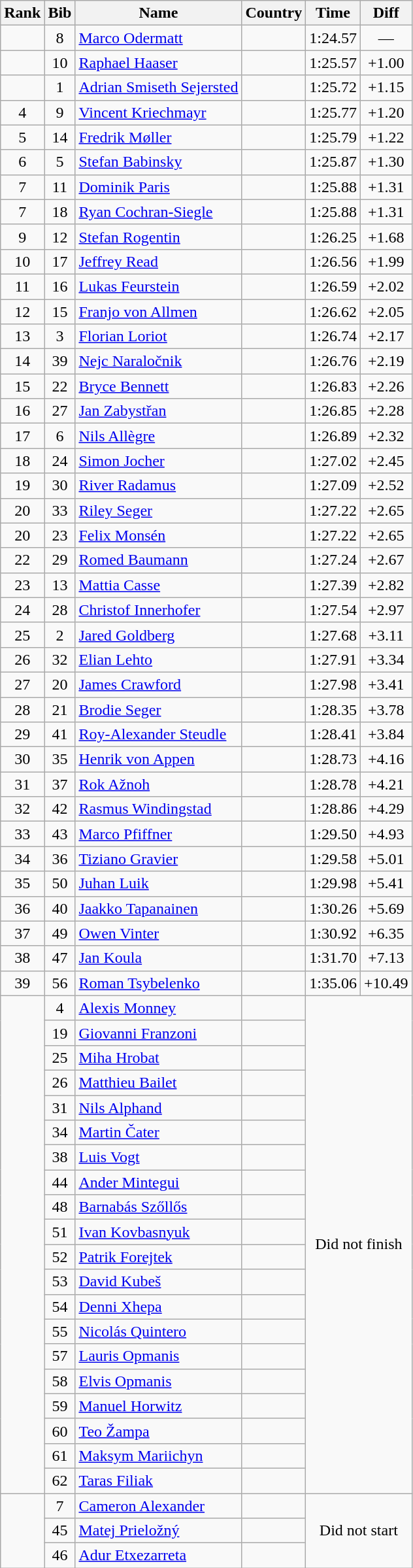<table class="wikitable sortable" style="text-align:center">
<tr>
<th>Rank</th>
<th>Bib</th>
<th>Name</th>
<th>Country</th>
<th>Time</th>
<th>Diff</th>
</tr>
<tr>
<td></td>
<td>8</td>
<td align=left><a href='#'>Marco Odermatt</a></td>
<td align=left></td>
<td>1:24.57</td>
<td>—</td>
</tr>
<tr>
<td></td>
<td>10</td>
<td align=left><a href='#'>Raphael Haaser</a></td>
<td align=left></td>
<td>1:25.57</td>
<td>+1.00</td>
</tr>
<tr>
<td></td>
<td>1</td>
<td align=left><a href='#'>Adrian Smiseth Sejersted</a></td>
<td align=left></td>
<td>1:25.72</td>
<td>+1.15</td>
</tr>
<tr>
<td>4</td>
<td>9</td>
<td align=left><a href='#'>Vincent Kriechmayr</a></td>
<td align=left></td>
<td>1:25.77</td>
<td>+1.20</td>
</tr>
<tr>
<td>5</td>
<td>14</td>
<td align=left><a href='#'>Fredrik Møller</a></td>
<td align=left></td>
<td>1:25.79</td>
<td>+1.22</td>
</tr>
<tr>
<td>6</td>
<td>5</td>
<td align=left><a href='#'>Stefan Babinsky</a></td>
<td align=left></td>
<td>1:25.87</td>
<td>+1.30</td>
</tr>
<tr>
<td>7</td>
<td>11</td>
<td align=left><a href='#'>Dominik Paris</a></td>
<td align=left></td>
<td>1:25.88</td>
<td>+1.31</td>
</tr>
<tr>
<td>7</td>
<td>18</td>
<td align=left><a href='#'>Ryan Cochran-Siegle</a></td>
<td align=left></td>
<td>1:25.88</td>
<td>+1.31</td>
</tr>
<tr>
<td>9</td>
<td>12</td>
<td align=left><a href='#'>Stefan Rogentin</a></td>
<td align=left></td>
<td>1:26.25</td>
<td>+1.68</td>
</tr>
<tr>
<td>10</td>
<td>17</td>
<td align=left><a href='#'>Jeffrey Read</a></td>
<td align=left></td>
<td>1:26.56</td>
<td>+1.99</td>
</tr>
<tr>
<td>11</td>
<td>16</td>
<td align=left><a href='#'>Lukas Feurstein</a></td>
<td align=left></td>
<td>1:26.59</td>
<td>+2.02</td>
</tr>
<tr>
<td>12</td>
<td>15</td>
<td align=left><a href='#'>Franjo von Allmen</a></td>
<td align=left></td>
<td>1:26.62</td>
<td>+2.05</td>
</tr>
<tr>
<td>13</td>
<td>3</td>
<td align=left><a href='#'>Florian Loriot</a></td>
<td align=left></td>
<td>1:26.74</td>
<td>+2.17</td>
</tr>
<tr>
<td>14</td>
<td>39</td>
<td align=left><a href='#'>Nejc Naraločnik</a></td>
<td align=left></td>
<td>1:26.76</td>
<td>+2.19</td>
</tr>
<tr>
<td>15</td>
<td>22</td>
<td align=left><a href='#'>Bryce Bennett</a></td>
<td align=left></td>
<td>1:26.83</td>
<td>+2.26</td>
</tr>
<tr>
<td>16</td>
<td>27</td>
<td align=left><a href='#'>Jan Zabystřan</a></td>
<td align=left></td>
<td>1:26.85</td>
<td>+2.28</td>
</tr>
<tr>
<td>17</td>
<td>6</td>
<td align=left><a href='#'>Nils Allègre</a></td>
<td align=left></td>
<td>1:26.89</td>
<td>+2.32</td>
</tr>
<tr>
<td>18</td>
<td>24</td>
<td align=left><a href='#'>Simon Jocher</a></td>
<td align=left></td>
<td>1:27.02</td>
<td>+2.45</td>
</tr>
<tr>
<td>19</td>
<td>30</td>
<td align=left><a href='#'>River Radamus</a></td>
<td align=left></td>
<td>1:27.09</td>
<td>+2.52</td>
</tr>
<tr>
<td>20</td>
<td>33</td>
<td align=left><a href='#'>Riley Seger</a></td>
<td align=left></td>
<td>1:27.22</td>
<td>+2.65</td>
</tr>
<tr>
<td>20</td>
<td>23</td>
<td align=left><a href='#'>Felix Monsén</a></td>
<td align=left></td>
<td>1:27.22</td>
<td>+2.65</td>
</tr>
<tr>
<td>22</td>
<td>29</td>
<td align=left><a href='#'>Romed Baumann</a></td>
<td align=left></td>
<td>1:27.24</td>
<td>+2.67</td>
</tr>
<tr>
<td>23</td>
<td>13</td>
<td align=left><a href='#'>Mattia Casse</a></td>
<td align=left></td>
<td>1:27.39</td>
<td>+2.82</td>
</tr>
<tr>
<td>24</td>
<td>28</td>
<td align=left><a href='#'>Christof Innerhofer</a></td>
<td align=left></td>
<td>1:27.54</td>
<td>+2.97</td>
</tr>
<tr>
<td>25</td>
<td>2</td>
<td align=left><a href='#'>Jared Goldberg</a></td>
<td align=left></td>
<td>1:27.68</td>
<td>+3.11</td>
</tr>
<tr>
<td>26</td>
<td>32</td>
<td align=left><a href='#'>Elian Lehto</a></td>
<td align=left></td>
<td>1:27.91</td>
<td>+3.34</td>
</tr>
<tr>
<td>27</td>
<td>20</td>
<td align=left><a href='#'>James Crawford</a></td>
<td align=left></td>
<td>1:27.98</td>
<td>+3.41</td>
</tr>
<tr>
<td>28</td>
<td>21</td>
<td align=left><a href='#'>Brodie Seger</a></td>
<td align=left></td>
<td>1:28.35</td>
<td>+3.78</td>
</tr>
<tr>
<td>29</td>
<td>41</td>
<td align=left><a href='#'>Roy-Alexander Steudle</a></td>
<td align=left></td>
<td>1:28.41</td>
<td>+3.84</td>
</tr>
<tr>
<td>30</td>
<td>35</td>
<td align=left><a href='#'>Henrik von Appen</a></td>
<td align=left></td>
<td>1:28.73</td>
<td>+4.16</td>
</tr>
<tr>
<td>31</td>
<td>37</td>
<td align=left><a href='#'>Rok Ažnoh</a></td>
<td align=left></td>
<td>1:28.78</td>
<td>+4.21</td>
</tr>
<tr>
<td>32</td>
<td>42</td>
<td align=left><a href='#'>Rasmus Windingstad</a></td>
<td align=left></td>
<td>1:28.86</td>
<td>+4.29</td>
</tr>
<tr>
<td>33</td>
<td>43</td>
<td align=left><a href='#'>Marco Pfiffner</a></td>
<td align=left></td>
<td>1:29.50</td>
<td>+4.93</td>
</tr>
<tr>
<td>34</td>
<td>36</td>
<td align=left><a href='#'>Tiziano Gravier</a></td>
<td align=left></td>
<td>1:29.58</td>
<td>+5.01</td>
</tr>
<tr>
<td>35</td>
<td>50</td>
<td align=left><a href='#'>Juhan Luik</a></td>
<td align=left></td>
<td>1:29.98</td>
<td>+5.41</td>
</tr>
<tr>
<td>36</td>
<td>40</td>
<td align=left><a href='#'>Jaakko Tapanainen</a></td>
<td align=left></td>
<td>1:30.26</td>
<td>+5.69</td>
</tr>
<tr>
<td>37</td>
<td>49</td>
<td align=left><a href='#'>Owen Vinter</a></td>
<td align=left></td>
<td>1:30.92</td>
<td>+6.35</td>
</tr>
<tr>
<td>38</td>
<td>47</td>
<td align=left><a href='#'>Jan Koula</a></td>
<td align=left></td>
<td>1:31.70</td>
<td>+7.13</td>
</tr>
<tr>
<td>39</td>
<td>56</td>
<td align=left><a href='#'>Roman Tsybelenko</a></td>
<td align=left></td>
<td>1:35.06</td>
<td>+10.49</td>
</tr>
<tr>
<td rowspan=20></td>
<td>4</td>
<td align=left><a href='#'>Alexis Monney</a></td>
<td align=left></td>
<td rowspan=20 colspan=2>Did not finish</td>
</tr>
<tr>
<td>19</td>
<td align=left><a href='#'>Giovanni Franzoni</a></td>
<td align=left></td>
</tr>
<tr>
<td>25</td>
<td align=left><a href='#'>Miha Hrobat</a></td>
<td align=left></td>
</tr>
<tr>
<td>26</td>
<td align=left><a href='#'>Matthieu Bailet</a></td>
<td align=left></td>
</tr>
<tr>
<td>31</td>
<td align=left><a href='#'>Nils Alphand</a></td>
<td align=left></td>
</tr>
<tr>
<td>34</td>
<td align=left><a href='#'>Martin Čater</a></td>
<td align=left></td>
</tr>
<tr>
<td>38</td>
<td align=left><a href='#'>Luis Vogt</a></td>
<td align=left></td>
</tr>
<tr>
<td>44</td>
<td align=left><a href='#'>Ander Mintegui</a></td>
<td align=left></td>
</tr>
<tr>
<td>48</td>
<td align=left><a href='#'>Barnabás Szőllős</a></td>
<td align=left></td>
</tr>
<tr>
<td>51</td>
<td align=left><a href='#'>Ivan Kovbasnyuk</a></td>
<td align=left></td>
</tr>
<tr>
<td>52</td>
<td align=left><a href='#'>Patrik Forejtek</a></td>
<td align=left></td>
</tr>
<tr>
<td>53</td>
<td align=left><a href='#'>David Kubeš</a></td>
<td align=left></td>
</tr>
<tr>
<td>54</td>
<td align=left><a href='#'>Denni Xhepa</a></td>
<td align=left></td>
</tr>
<tr>
<td>55</td>
<td align=left><a href='#'>Nicolás Quintero</a></td>
<td align=left></td>
</tr>
<tr>
<td>57</td>
<td align=left><a href='#'>Lauris Opmanis</a></td>
<td align=left></td>
</tr>
<tr>
<td>58</td>
<td align=left><a href='#'>Elvis Opmanis</a></td>
<td align=left></td>
</tr>
<tr>
<td>59</td>
<td align=left><a href='#'>Manuel Horwitz</a></td>
<td align=left></td>
</tr>
<tr>
<td>60</td>
<td align=left><a href='#'>Teo Žampa</a></td>
<td align=left></td>
</tr>
<tr>
<td>61</td>
<td align=left><a href='#'>Maksym Mariichyn</a></td>
<td align=left></td>
</tr>
<tr>
<td>62</td>
<td align=left><a href='#'>Taras Filiak</a></td>
<td align=left></td>
</tr>
<tr>
<td rowspan=3></td>
<td>7</td>
<td align=left><a href='#'>Cameron Alexander</a></td>
<td align=left></td>
<td rowspan=3 colspan=2>Did not start</td>
</tr>
<tr>
<td>45</td>
<td align=left><a href='#'>Matej Prieložný</a></td>
<td align=left></td>
</tr>
<tr>
<td>46</td>
<td align=left><a href='#'>Adur Etxezarreta</a></td>
<td align=left></td>
</tr>
</table>
